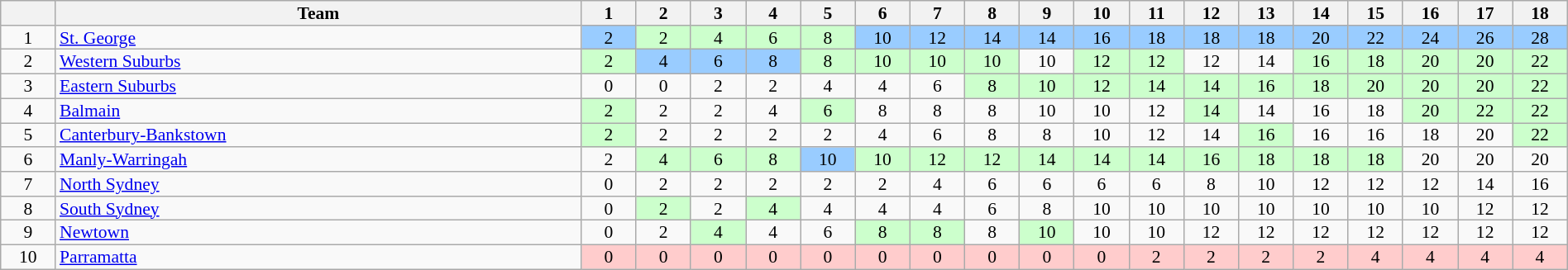<table class="wikitable" style="text-align:center; line-height: 90%; font-size:90%;" width=100%>
<tr>
<th width=20 abbr="Position"></th>
<th width=250>Team</th>
<th width=20 abbr="Round 1">1</th>
<th width=20 abbr="Round 2">2</th>
<th width=20 abbr="Round 3">3</th>
<th width=20 abbr="Round 4">4</th>
<th width=20 abbr="Round 5">5</th>
<th width=20 abbr="Round 6">6</th>
<th width=20 abbr="Round 7">7</th>
<th width=20 abbr="Round 8">8</th>
<th width=20 abbr="Round 9">9</th>
<th width=20 abbr="Round 10">10</th>
<th width=20 abbr="Round 11">11</th>
<th width=20 abbr="Round 12">12</th>
<th width=20 abbr="Round 13">13</th>
<th width=20 abbr="Round 14">14</th>
<th width=20 abbr="Round 15">15</th>
<th width=20 abbr="Round 16">16</th>
<th width=20 abbr="Round 17">17</th>
<th width=20 abbr="Round 18">18</th>
</tr>
<tr>
<td>1</td>
<td style="text-align:left;"> <a href='#'>St. George</a></td>
<td style="background: #99ccff;">2</td>
<td style="background: #ccffcc;">2</td>
<td style="background: #ccffcc;">4</td>
<td style="background: #ccffcc;">6</td>
<td style="background: #ccffcc;">8</td>
<td style="background: #99ccff;">10</td>
<td style="background: #99ccff;">12</td>
<td style="background: #99ccff;">14</td>
<td style="background: #99ccff;">14</td>
<td style="background: #99ccff;">16</td>
<td style="background: #99ccff;">18</td>
<td style="background: #99ccff;">18</td>
<td style="background: #99ccff;">18</td>
<td style="background: #99ccff;">20</td>
<td style="background: #99ccff;">22</td>
<td style="background: #99ccff;">24</td>
<td style="background: #99ccff;">26</td>
<td style="background: #99ccff;">28</td>
</tr>
<tr>
<td>2</td>
<td style="text-align:left;"> <a href='#'>Western Suburbs</a></td>
<td style="background: #ccffcc;">2</td>
<td style="background: #99ccff;">4</td>
<td style="background: #99ccff;">6</td>
<td style="background: #99ccff;">8</td>
<td style="background: #ccffcc;">8</td>
<td style="background: #ccffcc;">10</td>
<td style="background: #ccffcc;">10</td>
<td style="background: #ccffcc;">10</td>
<td>10</td>
<td style="background: #ccffcc;">12</td>
<td style="background: #ccffcc;">12</td>
<td>12</td>
<td>14</td>
<td style="background: #ccffcc;">16</td>
<td style="background: #ccffcc;">18</td>
<td style="background: #ccffcc;">20</td>
<td style="background: #ccffcc;">20</td>
<td style="background: #ccffcc;">22</td>
</tr>
<tr>
<td>3</td>
<td style="text-align:left;"> <a href='#'>Eastern Suburbs</a></td>
<td>0</td>
<td>0</td>
<td>2</td>
<td>2</td>
<td>4</td>
<td>4</td>
<td>6</td>
<td style="background: #ccffcc;">8</td>
<td style="background: #ccffcc;">10</td>
<td style="background: #ccffcc;">12</td>
<td style="background: #ccffcc;">14</td>
<td style="background: #ccffcc;">14</td>
<td style="background: #ccffcc;">16</td>
<td style="background: #ccffcc;">18</td>
<td style="background: #ccffcc;">20</td>
<td style="background: #ccffcc;">20</td>
<td style="background: #ccffcc;">20</td>
<td style="background: #ccffcc;">22</td>
</tr>
<tr>
<td>4</td>
<td style="text-align:left;"> <a href='#'>Balmain</a></td>
<td style="background: #ccffcc;">2</td>
<td>2</td>
<td>2</td>
<td>4</td>
<td style="background: #ccffcc;">6</td>
<td>8</td>
<td>8</td>
<td>8</td>
<td>10</td>
<td>10</td>
<td>12</td>
<td style="background: #ccffcc;">14</td>
<td>14</td>
<td>16</td>
<td>18</td>
<td style="background: #ccffcc;">20</td>
<td style="background: #ccffcc;">22</td>
<td style="background: #ccffcc;">22</td>
</tr>
<tr>
<td>5</td>
<td style="text-align:left;"> <a href='#'>Canterbury-Bankstown</a></td>
<td style="background: #ccffcc;">2</td>
<td>2</td>
<td>2</td>
<td>2</td>
<td>2</td>
<td>4</td>
<td>6</td>
<td>8</td>
<td>8</td>
<td>10</td>
<td>12</td>
<td>14</td>
<td style="background: #ccffcc;">16</td>
<td>16</td>
<td>16</td>
<td>18</td>
<td>20</td>
<td style="background: #ccffcc;">22</td>
</tr>
<tr>
<td>6</td>
<td style="text-align:left;"> <a href='#'>Manly-Warringah</a></td>
<td>2</td>
<td style="background: #ccffcc;">4</td>
<td style="background: #ccffcc;">6</td>
<td style="background: #ccffcc;">8</td>
<td style="background: #99ccff;">10</td>
<td style="background: #ccffcc;">10</td>
<td style="background: #ccffcc;">12</td>
<td style="background: #ccffcc;">12</td>
<td style="background: #ccffcc;">14</td>
<td style="background: #ccffcc;">14</td>
<td style="background: #ccffcc;">14</td>
<td style="background: #ccffcc;">16</td>
<td style="background: #ccffcc;">18</td>
<td style="background: #ccffcc;">18</td>
<td style="background: #ccffcc;">18</td>
<td>20</td>
<td>20</td>
<td>20</td>
</tr>
<tr>
<td>7</td>
<td style="text-align:left;"> <a href='#'>North Sydney</a></td>
<td>0</td>
<td>2</td>
<td>2</td>
<td>2</td>
<td>2</td>
<td>2</td>
<td>4</td>
<td>6</td>
<td>6</td>
<td>6</td>
<td>6</td>
<td>8</td>
<td>10</td>
<td>12</td>
<td>12</td>
<td>12</td>
<td>14</td>
<td>16</td>
</tr>
<tr>
<td>8</td>
<td style="text-align:left;"> <a href='#'>South Sydney</a></td>
<td>0</td>
<td style="background: #ccffcc;">2</td>
<td>2</td>
<td style="background: #ccffcc;">4</td>
<td>4</td>
<td>4</td>
<td>4</td>
<td>6</td>
<td>8</td>
<td>10</td>
<td>10</td>
<td>10</td>
<td>10</td>
<td>10</td>
<td>10</td>
<td>10</td>
<td>12</td>
<td>12</td>
</tr>
<tr>
<td>9</td>
<td style="text-align:left;"> <a href='#'>Newtown</a></td>
<td>0</td>
<td>2</td>
<td style="background: #ccffcc;">4</td>
<td>4</td>
<td>6</td>
<td style="background: #ccffcc;">8</td>
<td style="background: #ccffcc;">8</td>
<td>8</td>
<td style="background: #ccffcc;">10</td>
<td>10</td>
<td>10</td>
<td>12</td>
<td>12</td>
<td>12</td>
<td>12</td>
<td>12</td>
<td>12</td>
<td>12</td>
</tr>
<tr>
<td>10</td>
<td style="text-align:left;"> <a href='#'>Parramatta</a></td>
<td style="background: #ffcccc;">0</td>
<td style="background: #ffcccc;">0</td>
<td style="background: #ffcccc;">0</td>
<td style="background: #ffcccc;">0</td>
<td style="background: #ffcccc;">0</td>
<td style="background: #ffcccc;">0</td>
<td style="background: #ffcccc;">0</td>
<td style="background: #ffcccc;">0</td>
<td style="background: #ffcccc;">0</td>
<td style="background: #ffcccc;">0</td>
<td style="background: #ffcccc;">2</td>
<td style="background: #ffcccc;">2</td>
<td style="background: #ffcccc;">2</td>
<td style="background: #ffcccc;">2</td>
<td style="background: #ffcccc;">4</td>
<td style="background: #ffcccc;">4</td>
<td style="background: #ffcccc;">4</td>
<td style="background: #ffcccc;">4</td>
</tr>
</table>
